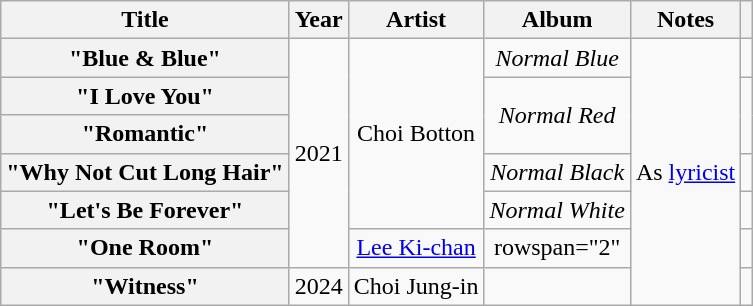<table class="wikitable plainrowheaders" style="text-align:center" |>
<tr>
<th scope="col">Title</th>
<th scope="col">Year</th>
<th scope="col">Artist</th>
<th scope="col">Album</th>
<th scope="col">Notes</th>
<th scope="col"></th>
</tr>
<tr>
<th scope="row">"Blue & Blue"</th>
<td rowspan="6">2021</td>
<td rowspan="5">Choi Botton</td>
<td><em>Normal Blue</em></td>
<td rowspan="7">As <a href='#'>lyricist</a></td>
<td></td>
</tr>
<tr>
<th scope="row">"I Love You"</th>
<td rowspan="2"><em>Normal Red</em></td>
<td rowspan="2"></td>
</tr>
<tr>
<th scope="row">"Romantic"</th>
</tr>
<tr>
<th scope="row">"Why Not Cut Long Hair"</th>
<td><em>Normal Black</em></td>
<td></td>
</tr>
<tr>
<th scope="row">"Let's Be Forever"</th>
<td><em>Normal White</em></td>
<td></td>
</tr>
<tr>
<th scope="row">"One Room"</th>
<td><a href='#'>Lee Ki-chan</a></td>
<td>rowspan="2" </td>
<td></td>
</tr>
<tr>
<th scope="row">"Witness"</th>
<td>2024</td>
<td>Choi Jung-in</td>
<td></td>
</tr>
</table>
